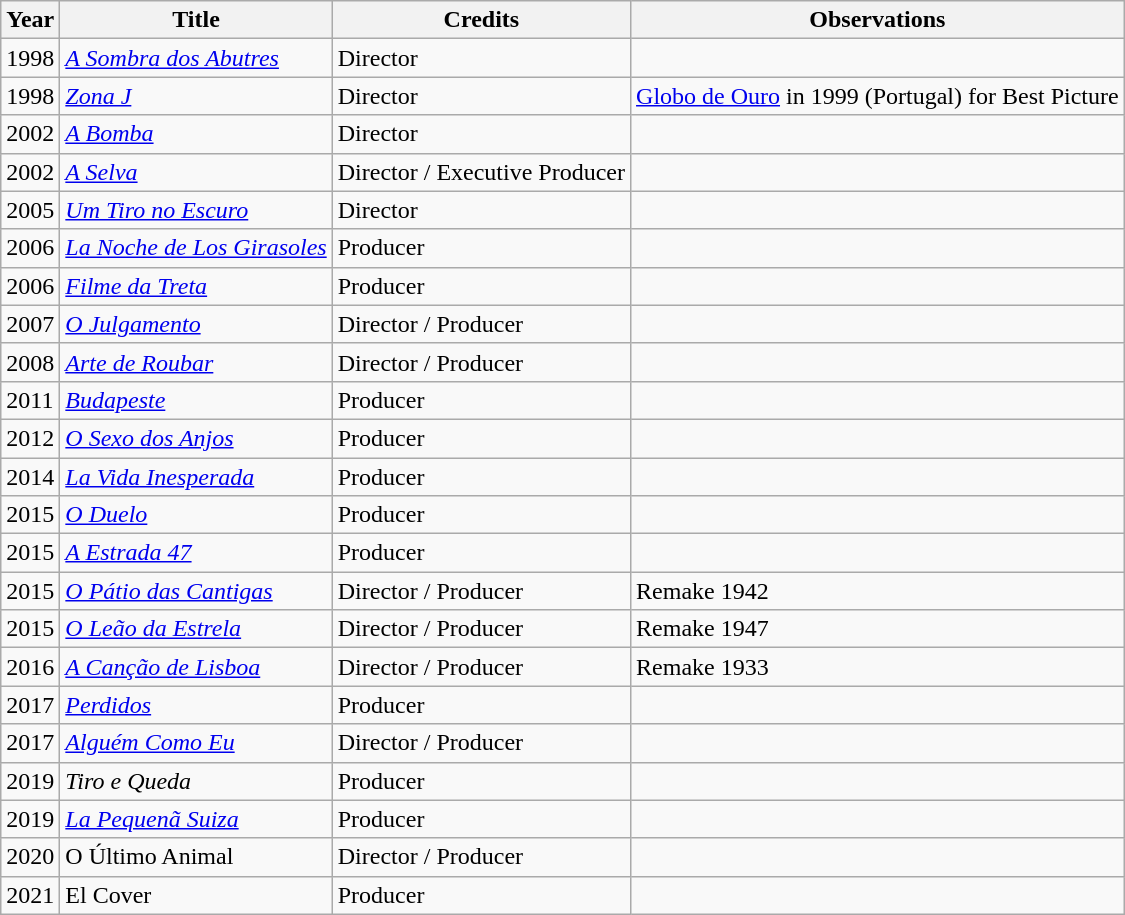<table class="wikitable">
<tr>
<th>Year</th>
<th>Title</th>
<th>Credits</th>
<th>Observations</th>
</tr>
<tr>
<td>1998</td>
<td><em><a href='#'>A Sombra dos Abutres</a></em></td>
<td>Director</td>
<td></td>
</tr>
<tr>
<td>1998</td>
<td><em><a href='#'>Zona J</a></em></td>
<td>Director</td>
<td><a href='#'>Globo de Ouro</a> in 1999 (Portugal) for Best Picture</td>
</tr>
<tr>
<td>2002</td>
<td><em><a href='#'>A Bomba</a></em></td>
<td>Director</td>
<td></td>
</tr>
<tr>
<td>2002</td>
<td><em><a href='#'>A Selva</a></em></td>
<td>Director / Executive Producer</td>
<td></td>
</tr>
<tr>
<td>2005</td>
<td><em><a href='#'>Um Tiro no Escuro</a></em></td>
<td>Director</td>
<td></td>
</tr>
<tr>
<td>2006</td>
<td><a href='#'><em>La Noche de Los Girasoles</em></a></td>
<td>Producer</td>
<td></td>
</tr>
<tr>
<td>2006</td>
<td><a href='#'><em>Filme da Treta</em></a></td>
<td>Producer</td>
<td></td>
</tr>
<tr>
<td>2007</td>
<td><em><a href='#'>O Julgamento</a></em></td>
<td>Director / Producer</td>
<td></td>
</tr>
<tr>
<td>2008</td>
<td><em><a href='#'>Arte de Roubar</a></em></td>
<td>Director / Producer</td>
<td></td>
</tr>
<tr>
<td>2011</td>
<td><a href='#'><em>Budapeste</em></a></td>
<td>Producer</td>
<td></td>
</tr>
<tr>
<td>2012</td>
<td><a href='#'><em>O Sexo dos Anjos</em></a></td>
<td>Producer</td>
<td></td>
</tr>
<tr>
<td>2014</td>
<td><em><a href='#'>La Vida Inesperada</a></em></td>
<td>Producer</td>
<td></td>
</tr>
<tr>
<td>2015</td>
<td><a href='#'><em>O Duelo</em></a></td>
<td>Producer</td>
<td></td>
</tr>
<tr>
<td>2015</td>
<td><em><a href='#'>A Estrada 47</a></em></td>
<td>Producer</td>
<td></td>
</tr>
<tr>
<td>2015</td>
<td><em><a href='#'>O Pátio das Cantigas</a></em></td>
<td>Director / Producer</td>
<td>Remake 1942</td>
</tr>
<tr>
<td>2015</td>
<td><em><a href='#'>O Leão da Estrela</a></em></td>
<td>Director / Producer</td>
<td>Remake 1947</td>
</tr>
<tr>
<td>2016</td>
<td><a href='#'><em>A Canção de Lisboa</em></a></td>
<td>Director / Producer</td>
<td>Remake 1933</td>
</tr>
<tr>
<td>2017</td>
<td><em><a href='#'>Perdidos</a></em></td>
<td>Producer</td>
<td></td>
</tr>
<tr>
<td>2017</td>
<td><em><a href='#'>Alguém Como Eu</a></em></td>
<td>Director / Producer</td>
<td></td>
</tr>
<tr>
<td>2019</td>
<td><em>Tiro e Queda</em></td>
<td>Producer</td>
<td></td>
</tr>
<tr>
<td>2019</td>
<td><a href='#'><em>La Pequenã Suiza</em></a></td>
<td>Producer</td>
<td></td>
</tr>
<tr>
<td>2020</td>
<td>O Último Animal</td>
<td>Director / Producer</td>
<td></td>
</tr>
<tr>
<td>2021</td>
<td>El Cover</td>
<td>Producer</td>
<td></td>
</tr>
</table>
